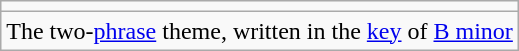<table class="wikitable">
<tr>
<td></td>
</tr>
<tr>
<td>The two-<a href='#'>phrase</a> theme, written in the <a href='#'>key</a> of <a href='#'>B minor</a></td>
</tr>
</table>
